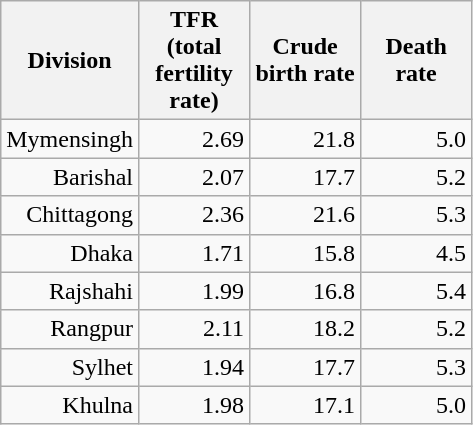<table class="wikitable sortable static-row-numbers static-row-header-text">
<tr>
<th style="width:50pt;">Division</th>
<th style="width:50pt;">TFR (total fertility rate)</th>
<th style="width:50pt;">Crude birth rate</th>
<th style="width:50pt;">Death rate</th>
</tr>
<tr>
<td style="text-align:right;">Mymensingh</td>
<td style="text-align:right;">2.69</td>
<td style="text-align:right;">21.8</td>
<td style="text-align:right;">5.0</td>
</tr>
<tr>
<td style="text-align:right;">Barishal</td>
<td style="text-align:right;">2.07</td>
<td style="text-align:right;">17.7</td>
<td style="text-align:right;">5.2</td>
</tr>
<tr>
<td style="text-align:right;">Chittagong</td>
<td style="text-align:right;">2.36</td>
<td style="text-align:right;">21.6</td>
<td style="text-align:right;">5.3</td>
</tr>
<tr>
<td style="text-align:right;">Dhaka</td>
<td style="text-align:right;">1.71</td>
<td style="text-align:right;">15.8</td>
<td style="text-align:right;">4.5</td>
</tr>
<tr>
<td style="text-align:right;">Rajshahi</td>
<td style="text-align:right;">1.99</td>
<td style="text-align:right;">16.8</td>
<td style="text-align:right;">5.4</td>
</tr>
<tr>
<td style="text-align:right;">Rangpur</td>
<td style="text-align:right;">2.11</td>
<td style="text-align:right;">18.2</td>
<td style="text-align:right;">5.2</td>
</tr>
<tr>
<td style="text-align:right;">Sylhet</td>
<td style="text-align:right;">1.94</td>
<td style="text-align:right;">17.7</td>
<td style="text-align:right;">5.3</td>
</tr>
<tr>
<td style="text-align:right;">Khulna</td>
<td style="text-align:right;">1.98</td>
<td style="text-align:right;">17.1</td>
<td style="text-align:right;">5.0</td>
</tr>
</table>
